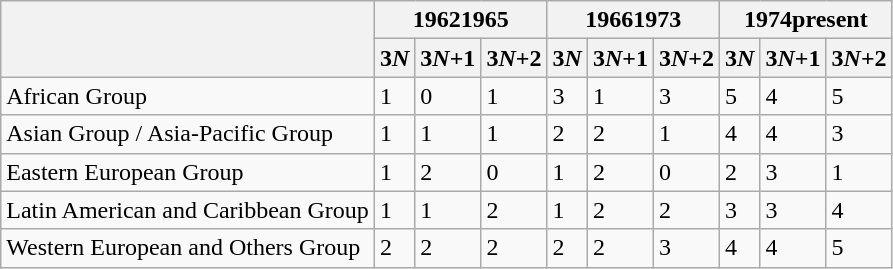<table class="wikitable">
<tr>
<th rowspan='2'></th>
<th colspan='3'>19621965</th>
<th colspan='3'>19661973</th>
<th colspan='3'>1974present</th>
</tr>
<tr>
<th>3<em>N</em></th>
<th>3<em>N</em>+1</th>
<th>3<em>N</em>+2</th>
<th>3<em>N</em></th>
<th>3<em>N</em>+1</th>
<th>3<em>N</em>+2</th>
<th>3<em>N</em></th>
<th>3<em>N</em>+1</th>
<th>3<em>N</em>+2</th>
</tr>
<tr>
<td>African Group</td>
<td>1</td>
<td>0</td>
<td>1</td>
<td>3</td>
<td>1</td>
<td>3</td>
<td>5</td>
<td>4</td>
<td>5</td>
</tr>
<tr>
<td>Asian Group / Asia-Pacific Group</td>
<td>1</td>
<td>1</td>
<td>1</td>
<td>2</td>
<td>2</td>
<td>1</td>
<td>4</td>
<td>4</td>
<td>3</td>
</tr>
<tr>
<td>Eastern European Group</td>
<td>1</td>
<td>2</td>
<td>0</td>
<td>1</td>
<td>2</td>
<td>0</td>
<td>2</td>
<td>3</td>
<td>1</td>
</tr>
<tr>
<td>Latin American and Caribbean Group</td>
<td>1</td>
<td>1</td>
<td>2</td>
<td>1</td>
<td>2</td>
<td>2</td>
<td>3</td>
<td>3</td>
<td>4</td>
</tr>
<tr>
<td>Western European and Others Group</td>
<td>2</td>
<td>2</td>
<td>2</td>
<td>2</td>
<td>2</td>
<td>3</td>
<td>4</td>
<td>4</td>
<td>5</td>
</tr>
</table>
